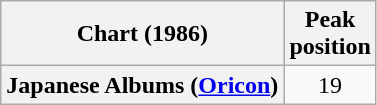<table class="wikitable plainrowheaders" style="text-align:center">
<tr>
<th scope="col">Chart (1986)</th>
<th scope="col">Peak<br>position</th>
</tr>
<tr>
<th scope="row">Japanese Albums (<a href='#'>Oricon</a>)</th>
<td>19</td>
</tr>
</table>
